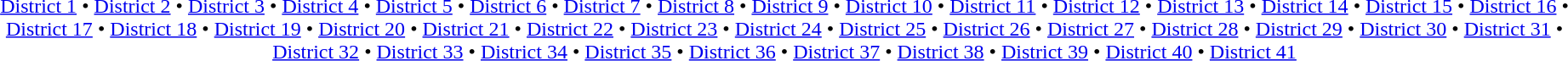<table id=toc class=toc summary=Contents>
<tr>
<td align=center><br><a href='#'>District 1</a> • <a href='#'>District 2</a> • <a href='#'>District 3</a> • <a href='#'>District 4</a> • <a href='#'>District 5</a> • <a href='#'>District 6</a> • <a href='#'>District 7</a> • <a href='#'>District 8</a> • <a href='#'>District 9</a> • <a href='#'>District 10</a> • <a href='#'>District 11</a> • <a href='#'>District 12</a> • <a href='#'>District 13</a> • <a href='#'>District 14</a> • <a href='#'>District 15</a> • <a href='#'>District 16</a> • <a href='#'>District 17</a> • <a href='#'>District 18</a> • <a href='#'>District 19</a> • <a href='#'>District 20</a> • <a href='#'>District 21</a> • <a href='#'>District 22</a> • <a href='#'>District 23</a> • <a href='#'>District 24</a> • <a href='#'>District 25</a> • <a href='#'>District 26</a> • <a href='#'>District 27</a> • <a href='#'>District 28</a> • <a href='#'>District 29</a> • <a href='#'>District 30</a> • <a href='#'>District 31</a> • <a href='#'>District 32</a> • <a href='#'>District 33</a> • <a href='#'>District 34</a> • <a href='#'>District 35</a> • <a href='#'>District 36</a> • <a href='#'>District 37</a> • <a href='#'>District 38</a> • <a href='#'>District 39</a> • <a href='#'>District 40</a> • <a href='#'>District 41</a></td>
</tr>
</table>
